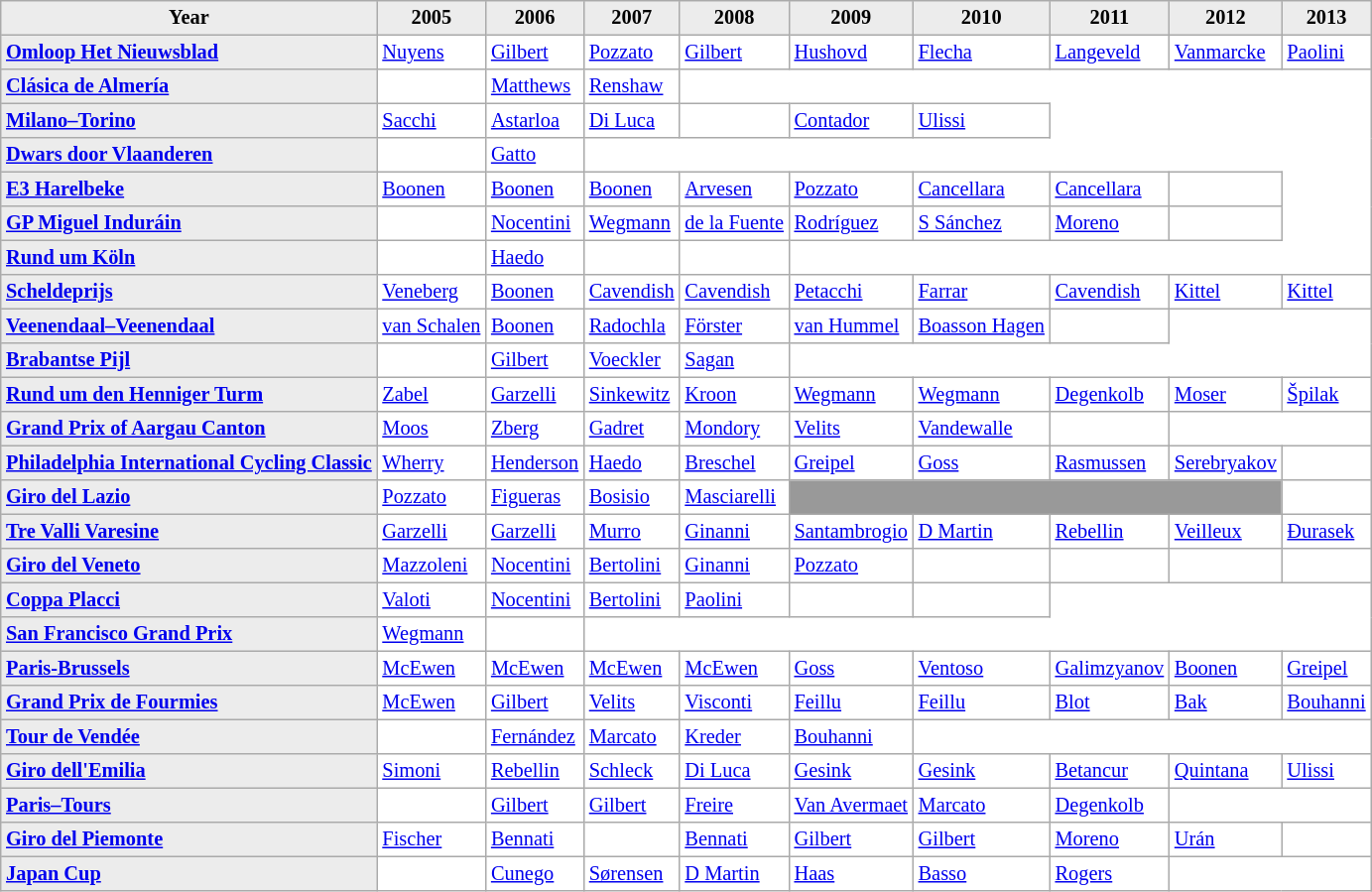<table cellpadding="3" cellspacing="0" border="1" style="font-size: 85%; border: #aaa solid 1px; border-collapse: collapse;">
<tr bgcolor="#ececec">
<th>Year</th>
<th>2005</th>
<th>2006</th>
<th>2007</th>
<th>2008</th>
<th>2009</th>
<th>2010</th>
<th>2011</th>
<th>2012</th>
<th>2013</th>
</tr>
<tr>
<td bgcolor="#ececec" align=left> <strong><a href='#'>Omloop Het Nieuwsblad</a></strong></td>
<td>  <a href='#'>Nuyens</a></td>
<td>  <a href='#'>Gilbert</a></td>
<td>  <a href='#'>Pozzato</a></td>
<td>  <a href='#'>Gilbert</a></td>
<td>  <a href='#'>Hushovd</a></td>
<td>  <a href='#'>Flecha</a></td>
<td>  <a href='#'>Langeveld</a></td>
<td>  <a href='#'>Vanmarcke</a></td>
<td>  <a href='#'>Paolini</a></td>
</tr>
<tr>
<td bgcolor="#ececec" align=left> <strong><a href='#'>Clásica de Almería</a></strong></td>
<td></td>
<td>  <a href='#'>Matthews</a></td>
<td>  <a href='#'>Renshaw</a></td>
</tr>
<tr>
<td bgcolor="#ececec" align=left> <strong><a href='#'>Milano–Torino</a></strong></td>
<td>  <a href='#'>Sacchi</a></td>
<td>  <a href='#'>Astarloa</a></td>
<td>  <a href='#'>Di Luca</a></td>
<td></td>
<td>  <a href='#'>Contador</a></td>
<td>  <a href='#'>Ulissi</a></td>
</tr>
<tr>
<td bgcolor="#ececec" align=left> <strong><a href='#'>Dwars door Vlaanderen</a></strong></td>
<td></td>
<td>  <a href='#'>Gatto</a></td>
</tr>
<tr>
<td bgcolor="#ececec" align=left> <strong><a href='#'>E3 Harelbeke</a></strong></td>
<td>  <a href='#'>Boonen</a></td>
<td>  <a href='#'>Boonen</a></td>
<td>  <a href='#'>Boonen</a></td>
<td>  <a href='#'>Arvesen</a></td>
<td>  <a href='#'>Pozzato</a></td>
<td>  <a href='#'>Cancellara</a></td>
<td>  <a href='#'>Cancellara</a></td>
<td></td>
</tr>
<tr>
<td bgcolor="#ececec" align=left> <strong><a href='#'>GP Miguel Induráin</a></strong></td>
<td></td>
<td>  <a href='#'>Nocentini</a></td>
<td>  <a href='#'>Wegmann</a></td>
<td>  <a href='#'>de la Fuente</a></td>
<td>  <a href='#'>Rodríguez</a></td>
<td>  <a href='#'>S Sánchez</a></td>
<td>  <a href='#'>Moreno</a></td>
<td></td>
</tr>
<tr>
<td bgcolor="#ececec" align=left> <strong><a href='#'>Rund um Köln</a></strong></td>
<td></td>
<td>  <a href='#'>Haedo</a></td>
<td></td>
<td></td>
</tr>
<tr>
<td bgcolor="#ececec" align=left> <strong><a href='#'>Scheldeprijs</a></strong></td>
<td>  <a href='#'>Veneberg</a></td>
<td>  <a href='#'>Boonen</a></td>
<td>  <a href='#'>Cavendish</a></td>
<td>  <a href='#'>Cavendish</a></td>
<td>  <a href='#'>Petacchi</a></td>
<td>  <a href='#'>Farrar</a></td>
<td>  <a href='#'>Cavendish</a></td>
<td>  <a href='#'>Kittel</a></td>
<td>  <a href='#'>Kittel</a></td>
</tr>
<tr>
<td bgcolor="#ececec" align=left> <strong><a href='#'>Veenendaal–Veenendaal</a></strong></td>
<td>  <a href='#'>van Schalen</a></td>
<td>  <a href='#'>Boonen</a></td>
<td>  <a href='#'>Radochla</a></td>
<td>  <a href='#'>Förster</a></td>
<td>  <a href='#'>van Hummel</a></td>
<td>  <a href='#'>Boasson Hagen</a></td>
<td></td>
</tr>
<tr>
<td bgcolor="#ececec" align=left> <strong><a href='#'>Brabantse Pijl</a></strong></td>
<td></td>
<td>  <a href='#'>Gilbert</a></td>
<td>  <a href='#'>Voeckler</a></td>
<td>  <a href='#'>Sagan</a></td>
</tr>
<tr>
<td bgcolor="#ececec" align=left> <strong><a href='#'>Rund um den Henniger Turm</a></strong></td>
<td>  <a href='#'>Zabel</a></td>
<td>  <a href='#'>Garzelli</a></td>
<td>  <a href='#'>Sinkewitz</a></td>
<td>  <a href='#'>Kroon</a></td>
<td>  <a href='#'>Wegmann</a></td>
<td>  <a href='#'>Wegmann</a></td>
<td>  <a href='#'>Degenkolb</a></td>
<td>  <a href='#'>Moser</a></td>
<td>  <a href='#'>Špilak</a></td>
</tr>
<tr>
<td bgcolor="#ececec" align=left> <strong><a href='#'>Grand Prix of Aargau Canton</a></strong></td>
<td>  <a href='#'>Moos</a></td>
<td>  <a href='#'>Zberg</a></td>
<td>  <a href='#'>Gadret</a></td>
<td>  <a href='#'>Mondory</a></td>
<td>  <a href='#'>Velits</a></td>
<td>  <a href='#'>Vandewalle</a></td>
<td></td>
</tr>
<tr>
<td bgcolor="#ececec" align=left> <strong><a href='#'>Philadelphia International Cycling Classic</a></strong></td>
<td>  <a href='#'>Wherry</a></td>
<td>  <a href='#'>Henderson</a></td>
<td>  <a href='#'>Haedo</a></td>
<td>  <a href='#'>Breschel</a></td>
<td>  <a href='#'>Greipel</a></td>
<td>  <a href='#'>Goss</a></td>
<td>  <a href='#'>Rasmussen</a></td>
<td>  <a href='#'>Serebryakov</a></td>
<td></td>
</tr>
<tr>
<td bgcolor="#ececec" align=left> <strong><a href='#'>Giro del Lazio</a></strong></td>
<td>  <a href='#'>Pozzato</a></td>
<td>  <a href='#'>Figueras</a></td>
<td>  <a href='#'>Bosisio</a></td>
<td>  <a href='#'>Masciarelli</a></td>
<td colspan=4 style=background-color:#999999></td>
<td></td>
</tr>
<tr>
<td bgcolor="#ececec" align=left> <strong><a href='#'>Tre Valli Varesine</a></strong></td>
<td>  <a href='#'>Garzelli</a></td>
<td>  <a href='#'>Garzelli</a></td>
<td>  <a href='#'>Murro</a></td>
<td>  <a href='#'>Ginanni</a></td>
<td>  <a href='#'>Santambrogio</a></td>
<td>  <a href='#'>D Martin</a></td>
<td>  <a href='#'>Rebellin</a></td>
<td>  <a href='#'>Veilleux</a></td>
<td>  <a href='#'>Đurasek</a></td>
</tr>
<tr>
<td bgcolor="#ececec" align=left> <strong><a href='#'>Giro del Veneto</a></strong></td>
<td>  <a href='#'>Mazzoleni</a></td>
<td>  <a href='#'>Nocentini</a></td>
<td>  <a href='#'>Bertolini</a></td>
<td>  <a href='#'>Ginanni</a></td>
<td>  <a href='#'>Pozzato</a></td>
<td></td>
<td></td>
<td></td>
<td></td>
</tr>
<tr>
<td bgcolor="#ececec" align=left> <strong><a href='#'>Coppa Placci</a></strong></td>
<td>  <a href='#'>Valoti</a></td>
<td>  <a href='#'>Nocentini</a></td>
<td>  <a href='#'>Bertolini</a></td>
<td>  <a href='#'>Paolini</a></td>
<td></td>
<td></td>
</tr>
<tr>
<td bgcolor="#ececec" align=left> <strong><a href='#'>San Francisco Grand Prix</a></strong></td>
<td>  <a href='#'>Wegmann</a></td>
<td></td>
</tr>
<tr>
<td bgcolor="#ececec" align=left> <strong><a href='#'>Paris-Brussels</a></strong></td>
<td>  <a href='#'>McEwen</a></td>
<td>  <a href='#'>McEwen</a></td>
<td>  <a href='#'>McEwen</a></td>
<td>  <a href='#'>McEwen</a></td>
<td>  <a href='#'>Goss</a></td>
<td>  <a href='#'>Ventoso</a></td>
<td>  <a href='#'>Galimzyanov</a></td>
<td>  <a href='#'>Boonen</a></td>
<td>  <a href='#'>Greipel</a></td>
</tr>
<tr>
<td bgcolor="#ececec" align=left> <strong><a href='#'>Grand Prix de Fourmies</a></strong></td>
<td>  <a href='#'>McEwen</a></td>
<td>  <a href='#'>Gilbert</a></td>
<td>  <a href='#'>Velits</a></td>
<td>  <a href='#'>Visconti</a></td>
<td>  <a href='#'>Feillu</a></td>
<td>  <a href='#'>Feillu</a></td>
<td>  <a href='#'>Blot</a></td>
<td>  <a href='#'>Bak</a></td>
<td>  <a href='#'>Bouhanni</a></td>
</tr>
<tr>
<td bgcolor="#ececec" align=left> <strong><a href='#'>Tour de Vendée</a></strong></td>
<td></td>
<td>  <a href='#'>Fernández</a></td>
<td>  <a href='#'>Marcato</a></td>
<td>  <a href='#'>Kreder</a></td>
<td>  <a href='#'>Bouhanni</a></td>
</tr>
<tr>
<td bgcolor="#ececec" align=left> <strong><a href='#'>Giro dell'Emilia</a></strong></td>
<td>  <a href='#'>Simoni</a></td>
<td>  <a href='#'>Rebellin</a></td>
<td>  <a href='#'>Schleck</a></td>
<td>  <a href='#'>Di Luca</a></td>
<td>  <a href='#'>Gesink</a></td>
<td>  <a href='#'>Gesink</a></td>
<td>  <a href='#'>Betancur</a></td>
<td>  <a href='#'>Quintana</a></td>
<td>  <a href='#'>Ulissi</a></td>
</tr>
<tr>
<td bgcolor="#ececec" align=left> <strong><a href='#'>Paris–Tours</a></strong></td>
<td></td>
<td>  <a href='#'>Gilbert</a></td>
<td>  <a href='#'>Gilbert</a></td>
<td>  <a href='#'>Freire</a></td>
<td>  <a href='#'>Van Avermaet</a></td>
<td>  <a href='#'>Marcato</a></td>
<td>  <a href='#'>Degenkolb</a></td>
</tr>
<tr>
<td bgcolor="#ececec" align=left> <strong><a href='#'>Giro del Piemonte</a></strong></td>
<td>  <a href='#'>Fischer</a></td>
<td>  <a href='#'>Bennati</a></td>
<td></td>
<td>  <a href='#'>Bennati</a></td>
<td>  <a href='#'>Gilbert</a></td>
<td>  <a href='#'>Gilbert</a></td>
<td>  <a href='#'>Moreno</a></td>
<td>  <a href='#'>Urán</a></td>
<td></td>
</tr>
<tr>
<td bgcolor="#ececec" align=left> <strong><a href='#'>Japan Cup</a></strong></td>
<td></td>
<td>  <a href='#'>Cunego</a></td>
<td>  <a href='#'>Sørensen</a></td>
<td>  <a href='#'>D Martin</a></td>
<td>  <a href='#'>Haas</a></td>
<td>  <a href='#'>Basso</a></td>
<td>  <a href='#'>Rogers</a></td>
</tr>
</table>
